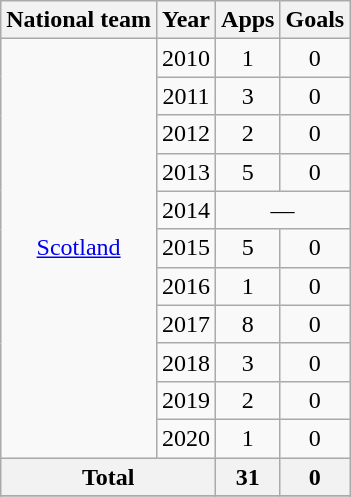<table class=wikitable style="text-align:center">
<tr>
<th>National team</th>
<th>Year</th>
<th>Apps</th>
<th>Goals</th>
</tr>
<tr>
<td rowspan="11"><a href='#'>Scotland</a></td>
<td>2010</td>
<td>1</td>
<td>0</td>
</tr>
<tr>
<td>2011</td>
<td>3</td>
<td>0</td>
</tr>
<tr>
<td>2012</td>
<td>2</td>
<td>0</td>
</tr>
<tr>
<td>2013</td>
<td>5</td>
<td>0</td>
</tr>
<tr>
<td>2014</td>
<td colspan=2>—</td>
</tr>
<tr>
<td>2015</td>
<td>5</td>
<td>0</td>
</tr>
<tr>
<td>2016</td>
<td>1</td>
<td>0</td>
</tr>
<tr>
<td>2017</td>
<td>8</td>
<td>0</td>
</tr>
<tr>
<td>2018</td>
<td>3</td>
<td>0</td>
</tr>
<tr>
<td>2019</td>
<td>2</td>
<td>0</td>
</tr>
<tr>
<td>2020</td>
<td>1</td>
<td>0</td>
</tr>
<tr>
<th colspan=2>Total</th>
<th>31</th>
<th>0</th>
</tr>
<tr>
</tr>
</table>
